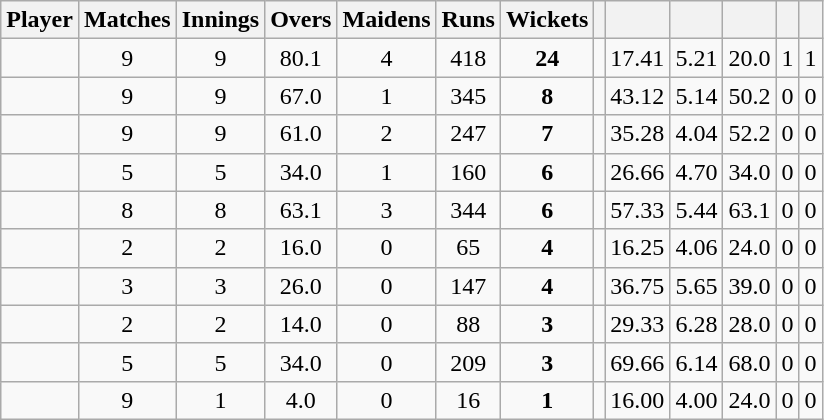<table class="wikitable sortable" style="text-align:center">
<tr>
<th>Player</th>
<th>Matches</th>
<th>Innings</th>
<th>Overs</th>
<th>Maidens</th>
<th>Runs</th>
<th>Wickets</th>
<th></th>
<th></th>
<th></th>
<th></th>
<th></th>
<th></th>
</tr>
<tr>
<td align="left"></td>
<td>9</td>
<td>9</td>
<td>80.1</td>
<td>4</td>
<td>418</td>
<td><strong>24</strong></td>
<td></td>
<td>17.41</td>
<td>5.21</td>
<td>20.0</td>
<td>1</td>
<td>1</td>
</tr>
<tr>
<td align="left"></td>
<td>9</td>
<td>9</td>
<td>67.0</td>
<td>1</td>
<td>345</td>
<td><strong>8</strong></td>
<td></td>
<td>43.12</td>
<td>5.14</td>
<td>50.2</td>
<td>0</td>
<td>0</td>
</tr>
<tr>
<td align="left"></td>
<td>9</td>
<td>9</td>
<td>61.0</td>
<td>2</td>
<td>247</td>
<td><strong>7</strong></td>
<td></td>
<td>35.28</td>
<td>4.04</td>
<td>52.2</td>
<td>0</td>
<td>0</td>
</tr>
<tr>
<td align="left"></td>
<td>5</td>
<td>5</td>
<td>34.0</td>
<td>1</td>
<td>160</td>
<td><strong>6</strong></td>
<td></td>
<td>26.66</td>
<td>4.70</td>
<td>34.0</td>
<td>0</td>
<td>0</td>
</tr>
<tr>
<td align="left"></td>
<td>8</td>
<td>8</td>
<td>63.1</td>
<td>3</td>
<td>344</td>
<td><strong>6</strong></td>
<td></td>
<td>57.33</td>
<td>5.44</td>
<td>63.1</td>
<td>0</td>
<td>0</td>
</tr>
<tr>
<td align="left"></td>
<td>2</td>
<td>2</td>
<td>16.0</td>
<td>0</td>
<td>65</td>
<td><strong>4</strong></td>
<td></td>
<td>16.25</td>
<td>4.06</td>
<td>24.0</td>
<td>0</td>
<td>0</td>
</tr>
<tr>
<td align="left"></td>
<td>3</td>
<td>3</td>
<td>26.0</td>
<td>0</td>
<td>147</td>
<td><strong>4</strong></td>
<td></td>
<td>36.75</td>
<td>5.65</td>
<td>39.0</td>
<td>0</td>
<td>0</td>
</tr>
<tr>
<td align="left"></td>
<td>2</td>
<td>2</td>
<td>14.0</td>
<td>0</td>
<td>88</td>
<td><strong>3</strong></td>
<td></td>
<td>29.33</td>
<td>6.28</td>
<td>28.0</td>
<td>0</td>
<td>0</td>
</tr>
<tr>
<td align="left"></td>
<td>5</td>
<td>5</td>
<td>34.0</td>
<td>0</td>
<td>209</td>
<td><strong>3</strong></td>
<td></td>
<td>69.66</td>
<td>6.14</td>
<td>68.0</td>
<td>0</td>
<td>0</td>
</tr>
<tr>
<td align="left"></td>
<td>9</td>
<td>1</td>
<td>4.0</td>
<td>0</td>
<td>16</td>
<td><strong>1</strong></td>
<td></td>
<td>16.00</td>
<td>4.00</td>
<td>24.0</td>
<td>0</td>
<td>0</td>
</tr>
</table>
